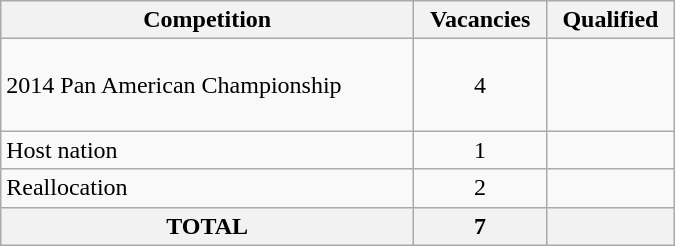<table class="wikitable" width=450>
<tr>
<th>Competition</th>
<th>Vacancies</th>
<th>Qualified</th>
</tr>
<tr>
<td>2014 Pan American Championship</td>
<td align="center">4</td>
<td><br><br><br></td>
</tr>
<tr>
<td>Host nation</td>
<td align="center">1</td>
<td></td>
</tr>
<tr>
<td>Reallocation</td>
<td align="center">2</td>
<td><br></td>
</tr>
<tr>
<th>TOTAL</th>
<th>7</th>
<th></th>
</tr>
</table>
